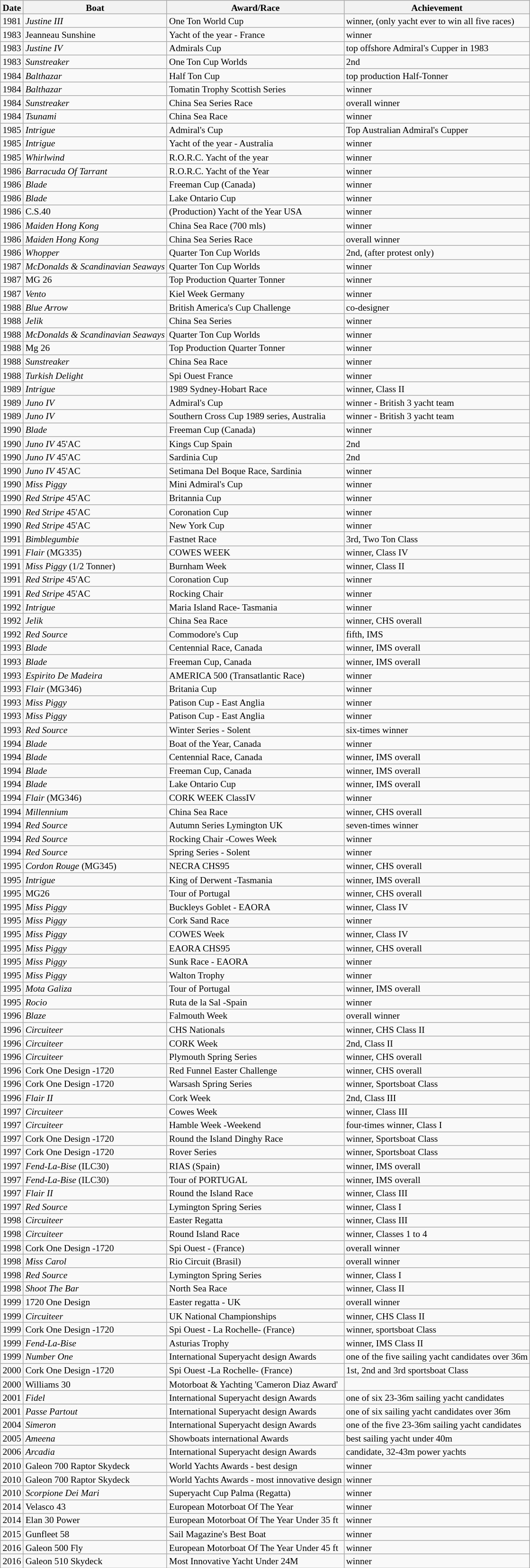<table class=wikitable style=font-size:small;line-height:1>
<tr>
<th>Date</th>
<th>Boat</th>
<th>Award/Race</th>
<th>Achievement</th>
</tr>
<tr>
<td>1981</td>
<td><em>Justine III</em></td>
<td>One Ton World Cup</td>
<td>winner, (only yacht ever to win all five races)</td>
</tr>
<tr>
<td>1983</td>
<td>Jeanneau Sunshine</td>
<td>Yacht of the year - France</td>
<td>winner</td>
</tr>
<tr>
<td>1983</td>
<td><em>Justine IV</em></td>
<td>Admirals Cup</td>
<td>top offshore Admiral's Cupper in 1983</td>
</tr>
<tr>
<td>1983</td>
<td><em>Sunstreaker</em></td>
<td>One Ton Cup Worlds</td>
<td>2nd</td>
</tr>
<tr>
<td>1984</td>
<td><em>Balthazar</em></td>
<td>Half Ton Cup</td>
<td>top production Half-Tonner</td>
</tr>
<tr>
<td>1984</td>
<td><em>Balthazar</em></td>
<td>Tomatin Trophy Scottish Series</td>
<td>winner</td>
</tr>
<tr>
<td>1984</td>
<td><em>Sunstreaker</em></td>
<td>China Sea Series Race</td>
<td>overall winner</td>
</tr>
<tr>
<td>1984</td>
<td><em>Tsunami</em></td>
<td>China Sea Race</td>
<td>winner</td>
</tr>
<tr>
<td>1985</td>
<td><em>Intrigue</em></td>
<td>Admiral's Cup</td>
<td>Top Australian Admiral's Cupper</td>
</tr>
<tr>
<td>1985</td>
<td><em>Intrigue</em></td>
<td>Yacht of the year - Australia</td>
<td>winner</td>
</tr>
<tr>
<td>1985</td>
<td><em>Whirlwind</em></td>
<td>R.O.R.C. Yacht of the year</td>
<td>winner</td>
</tr>
<tr>
<td>1986</td>
<td><em>Barracuda Of Tarrant</em></td>
<td>R.O.R.C. Yacht of the Year</td>
<td>winner</td>
</tr>
<tr>
<td>1986</td>
<td><em>Blade</em></td>
<td>Freeman Cup (Canada)</td>
<td>winner</td>
</tr>
<tr>
<td>1986</td>
<td><em>Blade</em></td>
<td>Lake Ontario Cup</td>
<td>winner</td>
</tr>
<tr>
<td>1986</td>
<td>C.S.40</td>
<td>(Production) Yacht of the Year USA</td>
<td>winner</td>
</tr>
<tr>
<td>1986</td>
<td><em>Maiden Hong Kong</em></td>
<td>China Sea Race (700 mls)</td>
<td>winner</td>
</tr>
<tr>
<td>1986</td>
<td><em>Maiden Hong Kong</em></td>
<td>China Sea Series Race</td>
<td>overall winner</td>
</tr>
<tr>
<td>1986</td>
<td><em>Whopper</em></td>
<td>Quarter Ton Cup Worlds</td>
<td>2nd, (after protest only)</td>
</tr>
<tr>
<td>1987</td>
<td><em>McDonalds & Scandinavian Seaways</em></td>
<td>Quarter Ton Cup Worlds</td>
<td>winner</td>
</tr>
<tr>
<td>1987</td>
<td>MG 26</td>
<td>Top Production Quarter Tonner</td>
<td>winner</td>
</tr>
<tr>
<td>1987</td>
<td><em>Vento</em></td>
<td>Kiel Week Germany</td>
<td>winner</td>
</tr>
<tr>
<td>1988</td>
<td><em>Blue Arrow</em></td>
<td>British America's Cup Challenge</td>
<td>co-designer</td>
</tr>
<tr>
<td>1988</td>
<td><em>Jelik</em></td>
<td>China Sea Series</td>
<td>winner</td>
</tr>
<tr>
<td>1988</td>
<td><em>McDonalds & Scandinavian Seaways</em></td>
<td>Quarter Ton Cup Worlds</td>
<td>winner</td>
</tr>
<tr>
<td>1988</td>
<td>Mg 26</td>
<td>Top Production Quarter Tonner</td>
<td>winner</td>
</tr>
<tr>
<td>1988</td>
<td><em>Sunstreaker</em></td>
<td>China Sea Race</td>
<td>winner</td>
</tr>
<tr>
<td>1988</td>
<td><em>Turkish Delight</em></td>
<td>Spi Ouest France</td>
<td>winner</td>
</tr>
<tr>
<td>1989</td>
<td><em>Intrigue</em></td>
<td>1989 Sydney-Hobart Race</td>
<td>winner, Class II</td>
</tr>
<tr>
<td>1989</td>
<td><em>Juno IV</em></td>
<td>Admiral's Cup</td>
<td>winner - British 3 yacht team</td>
</tr>
<tr>
<td>1989</td>
<td><em>Juno IV</em></td>
<td>Southern Cross Cup 1989 series, Australia</td>
<td>winner - British 3 yacht team</td>
</tr>
<tr>
<td>1990</td>
<td><em>Blade</em></td>
<td>Freeman Cup (Canada)</td>
<td>winner</td>
</tr>
<tr>
<td>1990</td>
<td><em>Juno IV</em> 45'AC</td>
<td>Kings Cup Spain</td>
<td>2nd</td>
</tr>
<tr>
<td>1990</td>
<td><em>Juno IV</em> 45'AC</td>
<td>Sardinia Cup</td>
<td>2nd</td>
</tr>
<tr>
<td>1990</td>
<td><em>Juno IV</em> 45'AC</td>
<td>Setimana Del Boque Race, Sardinia</td>
<td>winner</td>
</tr>
<tr>
<td>1990</td>
<td><em>Miss Piggy</em></td>
<td>Mini Admiral's Cup</td>
<td>winner</td>
</tr>
<tr>
<td>1990</td>
<td><em>Red Stripe</em> 45'AC</td>
<td>Britannia Cup</td>
<td>winner</td>
</tr>
<tr>
<td>1990</td>
<td><em>Red Stripe</em> 45'AC</td>
<td>Coronation Cup</td>
<td>winner</td>
</tr>
<tr>
<td>1990</td>
<td><em>Red Stripe</em> 45'AC</td>
<td>New York Cup</td>
<td>winner</td>
</tr>
<tr>
<td>1991</td>
<td><em>Bimblegumbie</em></td>
<td>Fastnet Race</td>
<td>3rd, Two Ton Class</td>
</tr>
<tr>
<td>1991</td>
<td><em>Flair</em> (MG335)</td>
<td>COWES WEEK</td>
<td>winner, Class IV</td>
</tr>
<tr>
<td>1991</td>
<td><em>Miss Piggy</em> (1/2 Tonner)</td>
<td>Burnham Week</td>
<td>winner, Class II</td>
</tr>
<tr>
<td>1991</td>
<td><em>Red Stripe</em> 45'AC</td>
<td>Coronation Cup</td>
<td>winner</td>
</tr>
<tr>
<td>1991</td>
<td><em>Red Stripe</em> 45'AC</td>
<td>Rocking Chair</td>
<td>winner</td>
</tr>
<tr>
<td>1992</td>
<td><em>Intrigue</em></td>
<td>Maria Island Race- Tasmania</td>
<td>winner</td>
</tr>
<tr>
<td>1992</td>
<td><em>Jelik</em></td>
<td>China Sea Race</td>
<td>winner, CHS overall</td>
</tr>
<tr>
<td>1992</td>
<td><em>Red Source</em></td>
<td>Commodore's Cup</td>
<td>fifth, IMS</td>
</tr>
<tr>
<td>1993</td>
<td><em>Blade</em></td>
<td>Centennial Race, Canada</td>
<td>winner, IMS overall</td>
</tr>
<tr>
<td>1993</td>
<td><em>Blade</em></td>
<td>Freeman Cup, Canada</td>
<td>winner, IMS overall</td>
</tr>
<tr>
<td>1993</td>
<td><em>Espirito De Madeira</em></td>
<td>AMERICA 500 (Transatlantic Race)</td>
<td>winner</td>
</tr>
<tr>
<td>1993</td>
<td><em>Flair</em> (MG346)</td>
<td>Britania Cup</td>
<td>winner</td>
</tr>
<tr>
<td>1993</td>
<td><em>Miss Piggy</em></td>
<td>Patison Cup - East Anglia</td>
<td>winner</td>
</tr>
<tr>
<td>1993</td>
<td><em>Miss Piggy</em></td>
<td>Patison Cup - East Anglia</td>
<td>winner</td>
</tr>
<tr>
<td>1993</td>
<td><em>Red Source</em></td>
<td>Winter Series - Solent</td>
<td>six-times winner</td>
</tr>
<tr>
<td>1994</td>
<td><em>Blade</em></td>
<td>Boat of the Year, Canada</td>
<td>winner</td>
</tr>
<tr>
<td>1994</td>
<td><em>Blade</em></td>
<td>Centennial Race, Canada</td>
<td>winner, IMS overall</td>
</tr>
<tr>
<td>1994</td>
<td><em>Blade</em></td>
<td>Freeman Cup, Canada</td>
<td>winner, IMS overall</td>
</tr>
<tr>
<td>1994</td>
<td><em>Blade</em></td>
<td>Lake Ontario Cup</td>
<td>winner, IMS overall</td>
</tr>
<tr>
<td>1994</td>
<td><em>Flair</em> (MG346)</td>
<td>CORK WEEK ClassIV</td>
<td>winner</td>
</tr>
<tr>
<td>1994</td>
<td><em>Millennium</em></td>
<td>China Sea Race</td>
<td>winner, CHS overall</td>
</tr>
<tr>
<td>1994</td>
<td><em>Red Source</em></td>
<td>Autumn Series Lymington UK</td>
<td>seven-times winner</td>
</tr>
<tr>
<td>1994</td>
<td><em>Red Source</em></td>
<td>Rocking Chair -Cowes Week</td>
<td>winner</td>
</tr>
<tr>
<td>1994</td>
<td><em>Red Source</em></td>
<td>Spring Series - Solent</td>
<td>winner</td>
</tr>
<tr>
<td>1995</td>
<td><em>Cordon Rouge</em> (MG345)</td>
<td>NECRA CHS95</td>
<td>winner, CHS overall</td>
</tr>
<tr>
<td>1995</td>
<td><em>Intrigue</em></td>
<td>King of Derwent -Tasmania</td>
<td>winner, IMS overall</td>
</tr>
<tr>
<td>1995</td>
<td>MG26</td>
<td>Tour of Portugal</td>
<td>winner, CHS overall</td>
</tr>
<tr>
<td>1995</td>
<td><em>Miss Piggy</em></td>
<td>Buckleys Goblet - EAORA</td>
<td>winner, Class IV</td>
</tr>
<tr>
<td>1995</td>
<td><em>Miss Piggy</em></td>
<td>Cork Sand Race</td>
<td>winner</td>
</tr>
<tr>
<td>1995</td>
<td><em>Miss Piggy</em></td>
<td>COWES Week</td>
<td>winner, Class IV</td>
</tr>
<tr>
<td>1995</td>
<td><em>Miss Piggy</em></td>
<td>EAORA CHS95</td>
<td>winner, CHS overall</td>
</tr>
<tr>
<td>1995</td>
<td><em>Miss Piggy</em></td>
<td>Sunk Race - EAORA</td>
<td>winner</td>
</tr>
<tr>
<td>1995</td>
<td><em>Miss Piggy</em></td>
<td>Walton Trophy</td>
<td>winner</td>
</tr>
<tr>
<td>1995</td>
<td><em>Mota Galiza</em></td>
<td>Tour of Portugal</td>
<td>winner, IMS overall</td>
</tr>
<tr>
<td>1995</td>
<td><em>Rocio</em></td>
<td>Ruta de la Sal -Spain</td>
<td>winner</td>
</tr>
<tr>
<td>1996</td>
<td><em>Blaze</em></td>
<td>Falmouth Week</td>
<td>overall winner</td>
</tr>
<tr>
<td>1996</td>
<td><em>Circuiteer</em></td>
<td>CHS Nationals</td>
<td>winner, CHS Class II</td>
</tr>
<tr>
<td>1996</td>
<td><em>Circuiteer</em></td>
<td>CORK Week</td>
<td>2nd, Class II</td>
</tr>
<tr>
<td>1996</td>
<td><em>Circuiteer</em></td>
<td>Plymouth Spring Series</td>
<td>winner, CHS overall</td>
</tr>
<tr>
<td>1996</td>
<td>Cork One Design -1720</td>
<td>Red Funnel Easter Challenge</td>
<td>winner, CHS overall</td>
</tr>
<tr>
<td>1996</td>
<td>Cork One Design -1720</td>
<td>Warsash Spring Series</td>
<td>winner, Sportsboat Class</td>
</tr>
<tr>
<td>1996</td>
<td><em>Flair II</em></td>
<td>Cork Week</td>
<td>2nd, Class III</td>
</tr>
<tr>
<td>1997</td>
<td><em>Circuiteer</em></td>
<td>Cowes Week</td>
<td>winner, Class III</td>
</tr>
<tr>
<td>1997</td>
<td><em>Circuiteer</em></td>
<td>Hamble Week -Weekend</td>
<td>four-times winner, Class I</td>
</tr>
<tr>
<td>1997</td>
<td>Cork One Design -1720</td>
<td>Round the Island Dinghy Race</td>
<td>winner, Sportsboat Class</td>
</tr>
<tr>
<td>1997</td>
<td>Cork One Design -1720</td>
<td>Rover Series</td>
<td>winner, Sportsboat Class</td>
</tr>
<tr>
<td>1997</td>
<td><em>Fend-La-Bise</em> (ILC30)</td>
<td>RIAS (Spain)</td>
<td>winner, IMS overall</td>
</tr>
<tr>
<td>1997</td>
<td><em>Fend-La-Bise</em> (ILC30)</td>
<td>Tour of PORTUGAL</td>
<td>winner, IMS overall</td>
</tr>
<tr>
<td>1997</td>
<td><em>Flair II</em></td>
<td>Round the Island Race</td>
<td>winner, Class III</td>
</tr>
<tr>
<td>1997</td>
<td><em>Red Source</em></td>
<td>Lymington Spring Series</td>
<td>winner, Class I</td>
</tr>
<tr>
<td>1998</td>
<td><em>Circuiteer</em></td>
<td>Easter Regatta</td>
<td>winner, Class III</td>
</tr>
<tr>
<td>1998</td>
<td><em>Circuiteer</em></td>
<td>Round Island Race</td>
<td>winner, Classes 1 to 4</td>
</tr>
<tr>
<td>1998</td>
<td>Cork One Design -1720</td>
<td>Spi Ouest - (France)</td>
<td>overall winner</td>
</tr>
<tr>
<td>1998</td>
<td><em>Miss Carol</em></td>
<td>Rio Circuit (Brasil)</td>
<td>overall winner</td>
</tr>
<tr>
<td>1998</td>
<td><em>Red Source</em></td>
<td>Lymington Spring Series</td>
<td>winner, Class I</td>
</tr>
<tr>
<td>1998</td>
<td><em>Shoot The Bar</em></td>
<td>North Sea Race</td>
<td>winner, Class II</td>
</tr>
<tr>
<td>1999</td>
<td>1720 One Design</td>
<td>Easter regatta - UK</td>
<td>overall winner</td>
</tr>
<tr>
<td>1999</td>
<td><em>Circuiteer</em></td>
<td>UK National Championships</td>
<td>winner, CHS Class II</td>
</tr>
<tr>
<td>1999</td>
<td>Cork One Design -1720</td>
<td>Spi Ouest - La Rochelle- (France)</td>
<td>winner, sportsboat Class</td>
</tr>
<tr>
<td>1999</td>
<td><em>Fend-La-Bise</em></td>
<td>Asturias Trophy</td>
<td>winner, IMS Class II</td>
</tr>
<tr>
<td>1999</td>
<td><em>Number One</em></td>
<td>International Superyacht design Awards</td>
<td>one of the five sailing yacht candidates over 36m</td>
</tr>
<tr>
<td>2000</td>
<td>Cork One Design -1720</td>
<td>Spi Ouest -La Rochelle- (France)</td>
<td>1st, 2nd and 3rd sportsboat Class</td>
</tr>
<tr>
<td>2000</td>
<td>Williams 30</td>
<td>Motorboat & Yachting 'Cameron Diaz Award'</td>
<td></td>
</tr>
<tr>
<td>2001</td>
<td><em>Fidel</em></td>
<td>International Superyacht design Awards</td>
<td>one of six 23-36m sailing yacht candidates</td>
</tr>
<tr>
<td>2001</td>
<td><em>Passe Partout</em></td>
<td>International Superyacht design Awards</td>
<td>one of six sailing yacht candidates over 36m</td>
</tr>
<tr>
<td>2004</td>
<td><em>Simeron</em></td>
<td>International Superyacht design Awards</td>
<td>one of the five 23-36m sailing yacht candidates</td>
</tr>
<tr>
<td>2005</td>
<td><em>Ameena</em></td>
<td>Showboats international Awards</td>
<td>best sailing yacht under 40m</td>
</tr>
<tr>
<td>2006</td>
<td><em>Arcadia</em></td>
<td>International Superyacht design Awards</td>
<td>candidate, 32-43m power yachts</td>
</tr>
<tr>
<td>2010</td>
<td>Galeon 700 Raptor Skydeck</td>
<td>World Yachts Awards - best design</td>
<td>winner</td>
</tr>
<tr>
<td>2010</td>
<td>Galeon 700 Raptor Skydeck</td>
<td>World Yachts Awards - most innovative design</td>
<td>winner</td>
</tr>
<tr>
<td>2010</td>
<td><em>Scorpione Dei Mari</em></td>
<td>Superyacht Cup Palma (Regatta)</td>
<td>winner</td>
</tr>
<tr>
<td>2014</td>
<td>Velasco 43</td>
<td>European Motorboat Of The Year</td>
<td>winner</td>
</tr>
<tr>
<td>2014</td>
<td>Elan 30 Power</td>
<td>European Motorboat Of The Year Under 35 ft</td>
<td>winner</td>
</tr>
<tr>
<td>2015</td>
<td>Gunfleet 58</td>
<td>Sail Magazine's Best Boat</td>
<td>winner</td>
</tr>
<tr>
<td>2016</td>
<td>Galeon 500 Fly</td>
<td>European Motorboat Of The Year Under 45 ft</td>
<td>winner</td>
</tr>
<tr>
<td>2016</td>
<td>Galeon 510 Skydeck</td>
<td>Most Innovative Yacht Under 24M</td>
<td>winner</td>
</tr>
</table>
